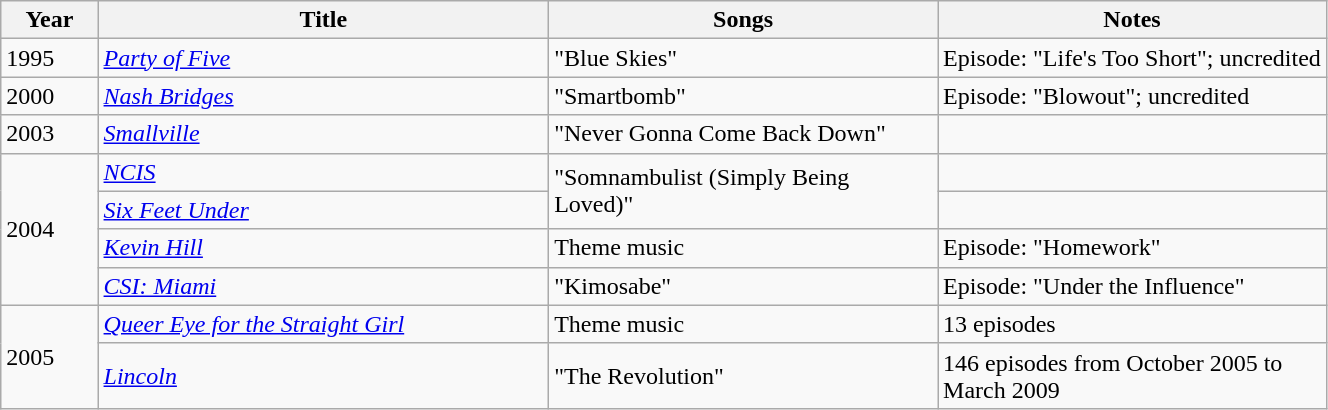<table class="wikitable sortable" width=70%>
<tr>
<th width="30">Year</th>
<th width="175">Title</th>
<th width="150">Songs</th>
<th width="150">Notes</th>
</tr>
<tr>
<td>1995</td>
<td><em><a href='#'>Party of Five</a></em></td>
<td>"Blue Skies"</td>
<td>Episode: "Life's Too Short"; uncredited</td>
</tr>
<tr>
<td>2000</td>
<td><em><a href='#'>Nash Bridges</a></em></td>
<td>"Smartbomb"</td>
<td>Episode: "Blowout"; uncredited</td>
</tr>
<tr>
<td>2003</td>
<td><em><a href='#'>Smallville</a></em></td>
<td>"Never Gonna Come Back Down"</td>
<td></td>
</tr>
<tr>
<td rowspan="4">2004</td>
<td><em><a href='#'>NCIS</a></em></td>
<td rowspan="2">"Somnambulist (Simply Being Loved)"</td>
<td></td>
</tr>
<tr>
<td><em><a href='#'>Six Feet Under</a></em></td>
<td></td>
</tr>
<tr>
<td><em><a href='#'>Kevin Hill</a></em></td>
<td>Theme music</td>
<td>Episode: "Homework"</td>
</tr>
<tr>
<td><em><a href='#'>CSI: Miami</a></em></td>
<td>"Kimosabe"</td>
<td>Episode: "Under the Influence"</td>
</tr>
<tr>
<td rowspan="2">2005</td>
<td><em><a href='#'>Queer Eye for the Straight Girl</a></em></td>
<td>Theme music</td>
<td>13 episodes</td>
</tr>
<tr>
<td><em><a href='#'>Lincoln</a></em></td>
<td>"The Revolution"</td>
<td>146 episodes from October 2005 to March 2009</td>
</tr>
</table>
